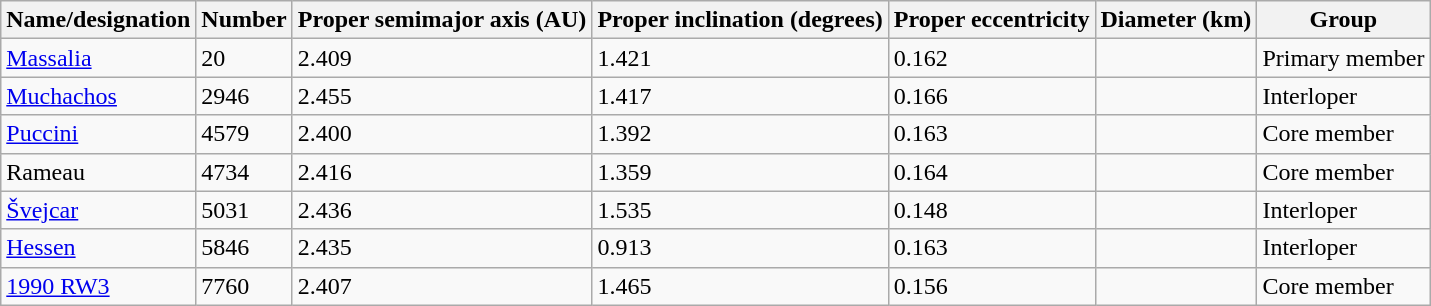<table class="wikitable sortable">
<tr>
<th>Name/designation</th>
<th>Number</th>
<th>Proper semimajor axis (AU)</th>
<th>Proper inclination (degrees)</th>
<th>Proper eccentricity</th>
<th>Diameter (km)</th>
<th>Group</th>
</tr>
<tr>
<td><a href='#'>Massalia</a></td>
<td>20</td>
<td>2.409</td>
<td>1.421</td>
<td>0.162</td>
<td></td>
<td>Primary member</td>
</tr>
<tr>
<td><a href='#'>Muchachos</a></td>
<td>2946</td>
<td>2.455</td>
<td>1.417</td>
<td>0.166</td>
<td></td>
<td>Interloper</td>
</tr>
<tr>
<td><a href='#'>Puccini</a></td>
<td>4579</td>
<td>2.400</td>
<td>1.392</td>
<td>0.163</td>
<td></td>
<td>Core member</td>
</tr>
<tr>
<td>Rameau</td>
<td>4734</td>
<td>2.416</td>
<td>1.359</td>
<td>0.164</td>
<td></td>
<td>Core member</td>
</tr>
<tr>
<td><a href='#'>Švejcar</a></td>
<td>5031</td>
<td>2.436</td>
<td>1.535</td>
<td>0.148</td>
<td></td>
<td>Interloper</td>
</tr>
<tr>
<td><a href='#'>Hessen</a></td>
<td>5846</td>
<td>2.435</td>
<td>0.913</td>
<td>0.163</td>
<td></td>
<td>Interloper</td>
</tr>
<tr>
<td><a href='#'>1990 RW3</a></td>
<td>7760</td>
<td>2.407</td>
<td>1.465</td>
<td>0.156</td>
<td></td>
<td>Core member</td>
</tr>
</table>
